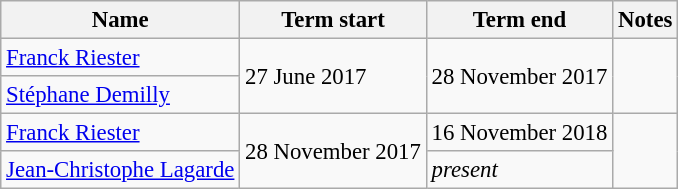<table class="wikitable" style="font-size:95%;">
<tr>
<th>Name</th>
<th>Term start</th>
<th>Term end</th>
<th>Notes</th>
</tr>
<tr>
<td><a href='#'>Franck Riester</a></td>
<td rowspan="2">27 June 2017</td>
<td rowspan="2">28 November 2017</td>
<td rowspan="2"></td>
</tr>
<tr>
<td><a href='#'>Stéphane Demilly</a></td>
</tr>
<tr>
<td><a href='#'>Franck Riester</a></td>
<td rowspan="2">28 November 2017</td>
<td>16 November 2018</td>
<td rowspan="2"></td>
</tr>
<tr>
<td><a href='#'>Jean-Christophe Lagarde</a></td>
<td><em>present</em></td>
</tr>
</table>
